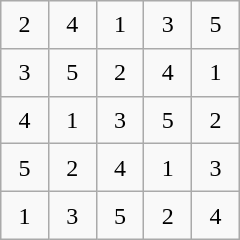<table class="wikitable" style="margin-left:auto;margin-right:auto;text-align:center;width:10em;height:10em;table-layout:fixed;">
<tr>
<td>2</td>
<td>4</td>
<td>1</td>
<td>3</td>
<td>5</td>
</tr>
<tr>
<td>3</td>
<td>5</td>
<td>2</td>
<td>4</td>
<td>1</td>
</tr>
<tr>
<td>4</td>
<td>1</td>
<td>3</td>
<td>5</td>
<td>2</td>
</tr>
<tr>
<td>5</td>
<td>2</td>
<td>4</td>
<td>1</td>
<td>3</td>
</tr>
<tr>
<td>1</td>
<td>3</td>
<td>5</td>
<td>2</td>
<td>4</td>
</tr>
</table>
